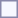<table style="border:1px solid #8888aa; background-color:#f7f8ff; padding:5px; font-size:95%; margin: 0px 12px 12px 0px;">
</table>
